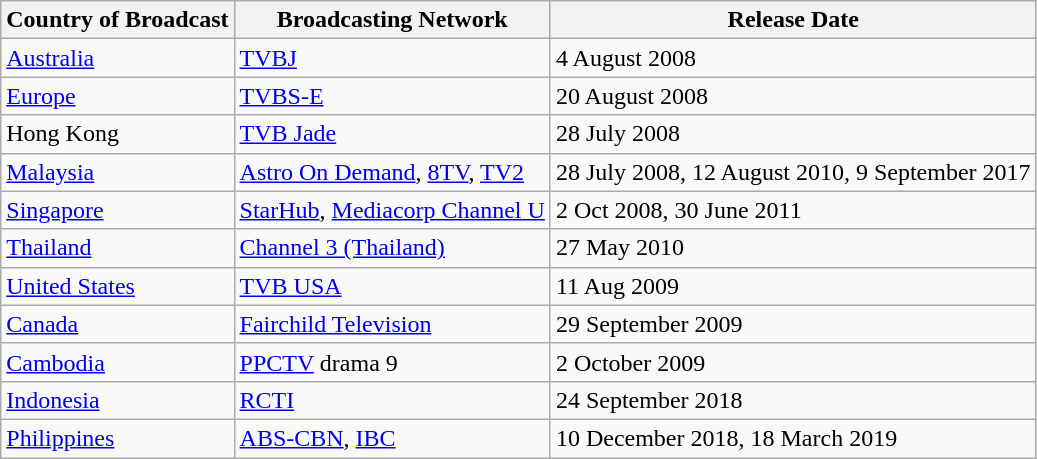<table class="wikitable">
<tr>
<th>Country of Broadcast</th>
<th>Broadcasting Network</th>
<th>Release Date</th>
</tr>
<tr>
<td><a href='#'>Australia</a></td>
<td><a href='#'>TVBJ</a></td>
<td>4 August 2008</td>
</tr>
<tr>
<td><a href='#'>Europe</a></td>
<td><a href='#'>TVBS-E</a></td>
<td>20 August 2008</td>
</tr>
<tr>
<td>Hong Kong</td>
<td><a href='#'>TVB Jade</a></td>
<td>28 July 2008</td>
</tr>
<tr>
<td><a href='#'>Malaysia</a></td>
<td><a href='#'>Astro On Demand</a>, <a href='#'>8TV</a>, <a href='#'>TV2</a></td>
<td>28 July 2008, 12 August 2010, 9 September 2017</td>
</tr>
<tr>
<td><a href='#'>Singapore</a></td>
<td><a href='#'>StarHub</a>, <a href='#'>Mediacorp Channel U</a></td>
<td>2 Oct 2008, 30 June 2011</td>
</tr>
<tr>
<td><a href='#'>Thailand</a></td>
<td><a href='#'>Channel 3 (Thailand)</a></td>
<td>27 May 2010</td>
</tr>
<tr>
<td><a href='#'>United States</a></td>
<td><a href='#'>TVB USA</a></td>
<td>11 Aug 2009</td>
</tr>
<tr>
<td><a href='#'>Canada</a></td>
<td><a href='#'>Fairchild Television</a></td>
<td>29 September 2009</td>
</tr>
<tr>
<td><a href='#'>Cambodia</a></td>
<td><a href='#'>PPCTV</a> drama 9</td>
<td>2 October 2009</td>
</tr>
<tr>
<td><a href='#'>Indonesia</a></td>
<td><a href='#'>RCTI</a></td>
<td>24 September 2018</td>
</tr>
<tr>
<td><a href='#'>Philippines</a></td>
<td><a href='#'>ABS-CBN</a>, <a href='#'>IBC</a></td>
<td>10 December 2018, 18 March 2019</td>
</tr>
</table>
